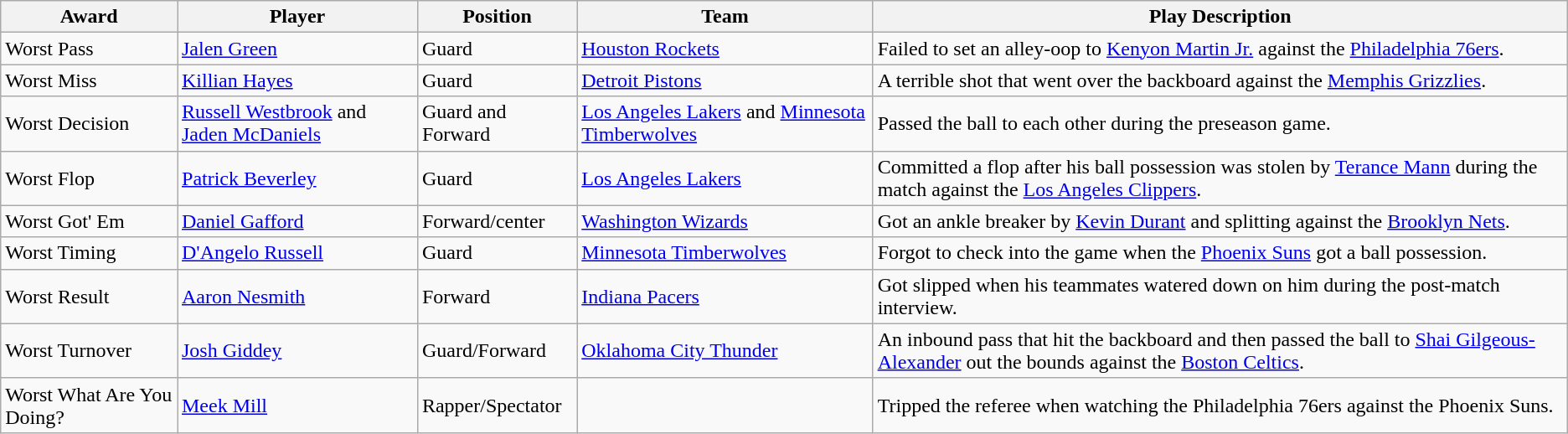<table class="wikitable sortable">
<tr>
<th>Award</th>
<th>Player</th>
<th>Position</th>
<th>Team</th>
<th>Play Description</th>
</tr>
<tr>
<td>Worst Pass</td>
<td><a href='#'>Jalen Green</a></td>
<td>Guard</td>
<td><a href='#'>Houston Rockets</a></td>
<td>Failed to set an alley-oop to <a href='#'>Kenyon Martin Jr.</a> against the <a href='#'>Philadelphia 76ers</a>.</td>
</tr>
<tr>
<td>Worst Miss</td>
<td><a href='#'>Killian Hayes</a></td>
<td>Guard</td>
<td><a href='#'>Detroit Pistons</a></td>
<td>A terrible shot that went over the backboard against the <a href='#'>Memphis Grizzlies</a>.</td>
</tr>
<tr>
<td>Worst Decision</td>
<td><a href='#'>Russell Westbrook</a> and <a href='#'>Jaden McDaniels</a></td>
<td>Guard and Forward</td>
<td><a href='#'>Los Angeles Lakers</a> and <a href='#'>Minnesota Timberwolves</a></td>
<td>Passed the ball to each other during the preseason game.</td>
</tr>
<tr>
<td>Worst Flop</td>
<td><a href='#'>Patrick Beverley</a></td>
<td>Guard</td>
<td><a href='#'>Los Angeles Lakers</a></td>
<td>Committed a flop after his ball possession was stolen by <a href='#'>Terance Mann</a> during the match against the <a href='#'>Los Angeles Clippers</a>.</td>
</tr>
<tr>
<td>Worst Got' Em</td>
<td><a href='#'>Daniel Gafford</a></td>
<td>Forward/center</td>
<td><a href='#'>Washington Wizards</a></td>
<td>Got an ankle breaker by <a href='#'>Kevin Durant</a> and splitting against the <a href='#'>Brooklyn Nets</a>.</td>
</tr>
<tr>
<td>Worst Timing</td>
<td><a href='#'>D'Angelo Russell</a></td>
<td>Guard</td>
<td><a href='#'>Minnesota Timberwolves</a></td>
<td>Forgot to check into the game when the <a href='#'>Phoenix Suns</a> got a ball possession.</td>
</tr>
<tr>
<td>Worst Result</td>
<td><a href='#'>Aaron Nesmith</a></td>
<td>Forward</td>
<td><a href='#'>Indiana Pacers</a></td>
<td>Got slipped when his teammates watered down on him during the post-match interview.</td>
</tr>
<tr>
<td>Worst Turnover</td>
<td><a href='#'>Josh Giddey</a></td>
<td>Guard/Forward</td>
<td><a href='#'>Oklahoma City Thunder</a></td>
<td>An inbound pass that hit the backboard and then passed the ball to <a href='#'>Shai Gilgeous-Alexander</a> out the bounds against the <a href='#'>Boston Celtics</a>.</td>
</tr>
<tr>
<td>Worst What Are You Doing?</td>
<td><a href='#'>Meek Mill</a></td>
<td>Rapper/Spectator</td>
<td></td>
<td>Tripped the referee when watching the Philadelphia 76ers against the Phoenix Suns.</td>
</tr>
</table>
